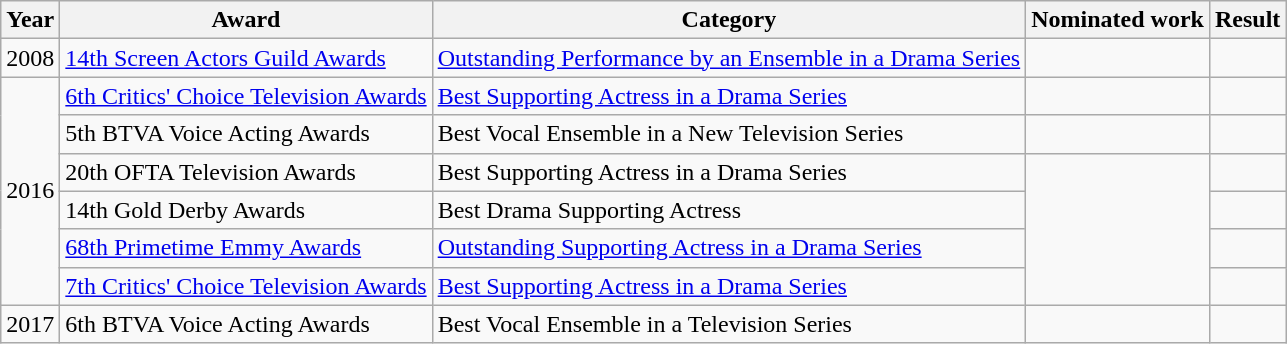<table class="wikitable">
<tr>
<th>Year</th>
<th>Award</th>
<th>Category</th>
<th>Nominated work</th>
<th>Result</th>
</tr>
<tr>
<td>2008</td>
<td><a href='#'>14th Screen Actors Guild Awards</a></td>
<td><a href='#'>Outstanding Performance by an Ensemble in a Drama Series</a> </td>
<td></td>
<td></td>
</tr>
<tr>
<td rowspan="6">2016</td>
<td><a href='#'>6th Critics' Choice Television Awards</a></td>
<td><a href='#'>Best Supporting Actress in a Drama Series</a></td>
<td></td>
<td></td>
</tr>
<tr>
<td>5th BTVA Voice Acting Awards</td>
<td>Best Vocal Ensemble in a New Television Series </td>
<td></td>
<td></td>
</tr>
<tr>
<td>20th OFTA Television Awards</td>
<td>Best Supporting Actress in a Drama Series</td>
<td rowspan="4"></td>
<td></td>
</tr>
<tr>
<td>14th Gold Derby Awards</td>
<td>Best Drama Supporting Actress</td>
<td></td>
</tr>
<tr>
<td><a href='#'>68th Primetime Emmy Awards</a></td>
<td><a href='#'>Outstanding Supporting Actress in a Drama Series</a></td>
<td></td>
</tr>
<tr>
<td><a href='#'>7th Critics' Choice Television Awards</a></td>
<td><a href='#'>Best Supporting Actress in a Drama Series</a></td>
<td></td>
</tr>
<tr>
<td>2017</td>
<td>6th BTVA Voice Acting Awards</td>
<td>Best Vocal Ensemble in a Television Series </td>
<td></td>
<td></td>
</tr>
</table>
